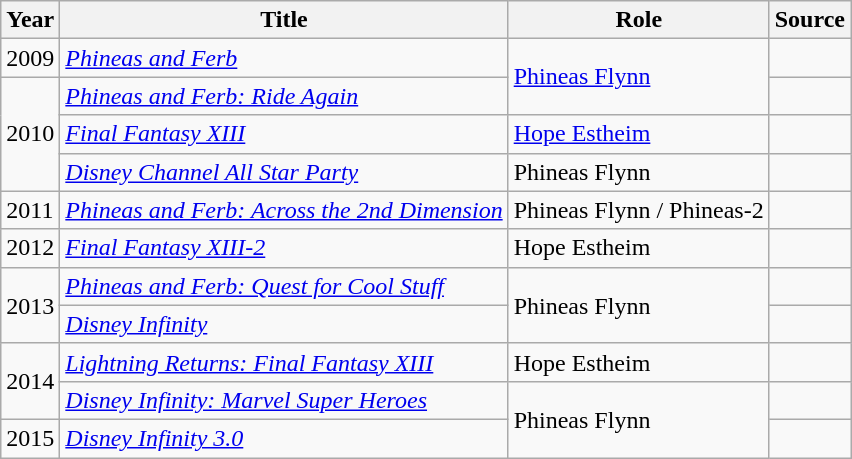<table class="wikitable sortable">
<tr>
<th>Year</th>
<th>Title</th>
<th>Role</th>
<th>Source</th>
</tr>
<tr>
<td>2009</td>
<td><em><a href='#'>Phineas and Ferb</a></em></td>
<td rowspan="2"><a href='#'>Phineas Flynn</a></td>
<td></td>
</tr>
<tr>
<td rowspan="3">2010</td>
<td><em><a href='#'>Phineas and Ferb: Ride Again</a></em></td>
<td></td>
</tr>
<tr>
<td><em><a href='#'>Final Fantasy XIII</a></em></td>
<td><a href='#'>Hope Estheim</a></td>
<td></td>
</tr>
<tr>
<td><em><a href='#'>Disney Channel All Star Party</a></em></td>
<td>Phineas Flynn</td>
<td></td>
</tr>
<tr>
<td>2011</td>
<td><em><a href='#'>Phineas and Ferb: Across the 2nd Dimension</a></em></td>
<td>Phineas Flynn / Phineas-2</td>
<td></td>
</tr>
<tr>
<td>2012</td>
<td><em><a href='#'>Final Fantasy XIII-2</a></em></td>
<td>Hope Estheim</td>
<td></td>
</tr>
<tr>
<td rowspan="2">2013</td>
<td><em><a href='#'>Phineas and Ferb: Quest for Cool Stuff</a></em></td>
<td rowspan="2">Phineas Flynn</td>
<td></td>
</tr>
<tr>
<td><em><a href='#'>Disney Infinity</a></em></td>
<td></td>
</tr>
<tr>
<td rowspan="2">2014</td>
<td><em><a href='#'>Lightning Returns: Final Fantasy XIII</a></em></td>
<td>Hope Estheim</td>
<td></td>
</tr>
<tr>
<td><em><a href='#'>Disney Infinity: Marvel Super Heroes</a></em></td>
<td rowspan="2">Phineas Flynn</td>
<td></td>
</tr>
<tr>
<td>2015</td>
<td><em><a href='#'>Disney Infinity 3.0</a></em></td>
<td></td>
</tr>
</table>
